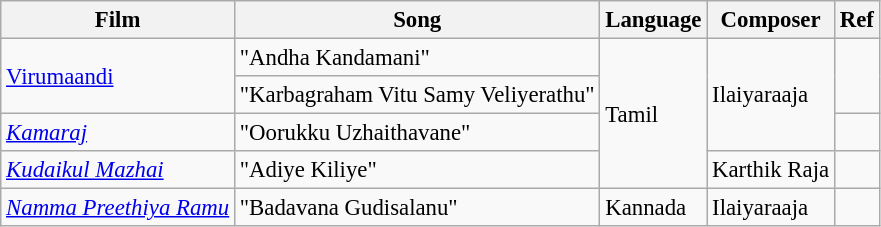<table class="wikitable sortable" style="font-size:95%;">
<tr>
<th>Film</th>
<th>Song</th>
<th>Language</th>
<th>Composer</th>
<th>Ref</th>
</tr>
<tr>
<td rowspan="2"><a href='#'>Virumaandi</a></td>
<td>"Andha Kandamani"</td>
<td rowspan="4">Tamil</td>
<td rowspan="3">Ilaiyaraaja</td>
<td rowspan="2"></td>
</tr>
<tr>
<td>"Karbagraham Vitu Samy Veliyerathu"</td>
</tr>
<tr>
<td><a href='#'><em>Kamaraj</em></a></td>
<td>"Oorukku Uzhaithavane"</td>
<td></td>
</tr>
<tr>
<td><a href='#'><em>Kudaikul Mazhai</em></a></td>
<td>"Adiye Kiliye"</td>
<td>Karthik Raja</td>
<td></td>
</tr>
<tr>
<td><a href='#'><em>Namma Preethiya Ramu</em></a></td>
<td>"Badavana Gudisalanu"</td>
<td>Kannada</td>
<td>Ilaiyaraaja</td>
<td></td>
</tr>
</table>
